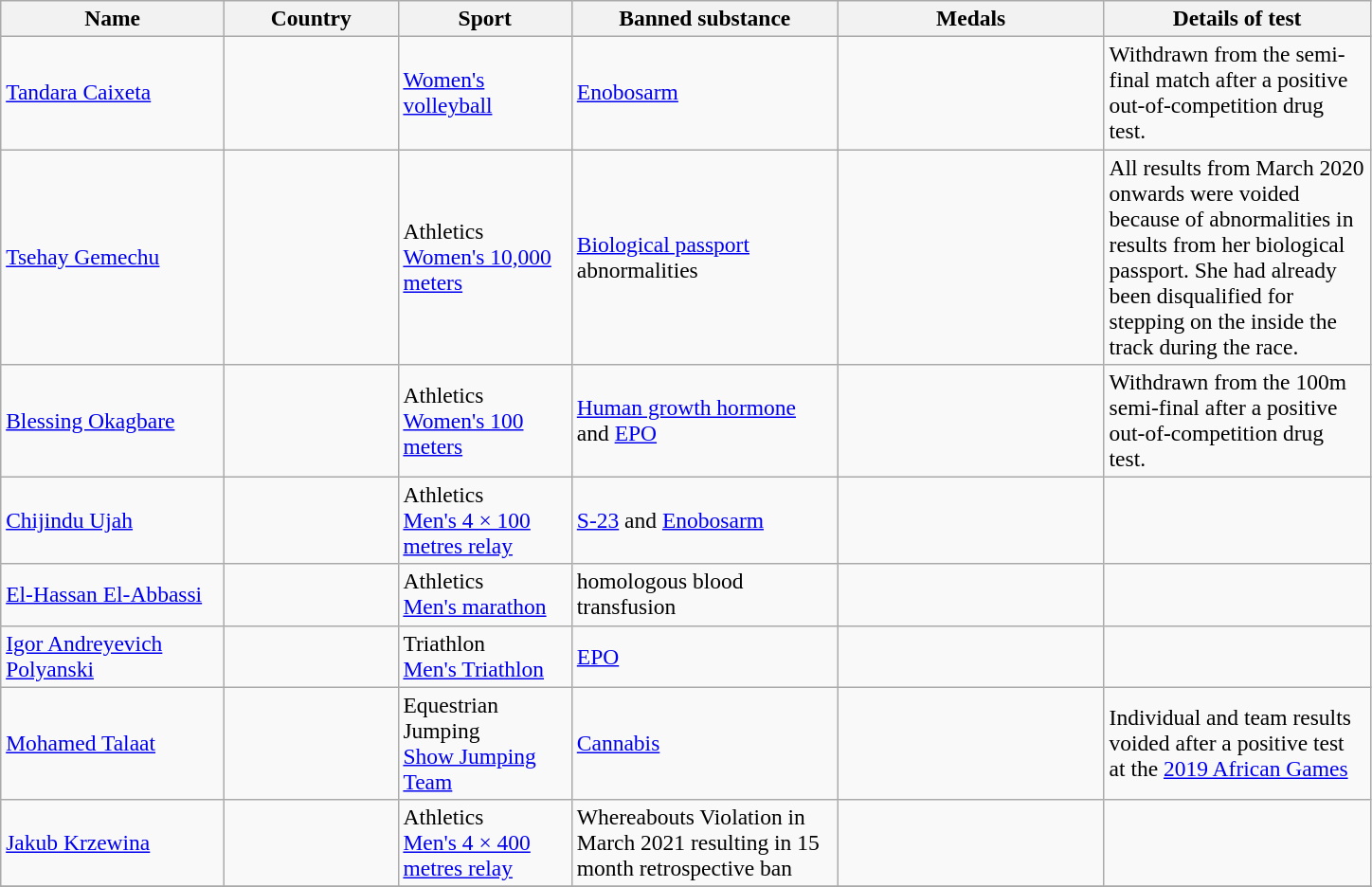<table class="wikitable sortable"  style="font-size:98%; font-size:98%;">
<tr>
<th style="width:150px;">Name</th>
<th style="width:115px;">Country</th>
<th style="width:115px;">Sport</th>
<th style="width:180px;">Banned substance</th>
<th style="width:180px;">Medals</th>
<th style="width:180px;">Details of test</th>
</tr>
<tr>
<td><a href='#'>Tandara Caixeta</a></td>
<td></td>
<td><a href='#'>Women's volleyball</a></td>
<td><a href='#'>Enobosarm</a></td>
<td></td>
<td>Withdrawn from the semi-final match after a positive out-of-competition drug test.</td>
</tr>
<tr>
<td><a href='#'>Tsehay Gemechu</a></td>
<td></td>
<td>Athletics <br> <a href='#'>Women's 10,000 meters</a></td>
<td><a href='#'>Biological passport</a> abnormalities</td>
<td></td>
<td>All results from March 2020 onwards were voided because of abnormalities in results from her biological passport. She had already been disqualified for stepping on the inside the track during the race. </td>
</tr>
<tr>
<td><a href='#'>Blessing Okagbare</a></td>
<td></td>
<td>Athletics <br> <a href='#'>Women's 100 meters</a></td>
<td><a href='#'>Human growth hormone</a> and <a href='#'>EPO</a></td>
<td></td>
<td>Withdrawn from the 100m semi-final after a positive out-of-competition drug test.</td>
</tr>
<tr>
<td><a href='#'>Chijindu Ujah</a></td>
<td></td>
<td>Athletics <br> <a href='#'>Men's 4 × 100 metres relay</a></td>
<td><a href='#'>S-23</a> and <a href='#'>Enobosarm</a></td>
<td></td>
<td></td>
</tr>
<tr>
<td><a href='#'>El-Hassan El-Abbassi</a></td>
<td></td>
<td>Athletics <br> <a href='#'>Men's marathon</a></td>
<td>homologous blood transfusion</td>
<td></td>
<td></td>
</tr>
<tr>
<td><a href='#'>Igor Andreyevich Polyanski</a></td>
<td></td>
<td>Triathlon <br> <a href='#'>Men's Triathlon</a></td>
<td><a href='#'>EPO</a></td>
<td></td>
<td></td>
</tr>
<tr>
<td><a href='#'>Mohamed Talaat</a></td>
<td></td>
<td>Equestrian Jumping <br> <a href='#'>Show Jumping Team</a></td>
<td><a href='#'>Cannabis</a></td>
<td></td>
<td>Individual and team results voided after a positive test at the <a href='#'>2019 African Games</a></td>
</tr>
<tr>
<td><a href='#'>Jakub Krzewina</a></td>
<td></td>
<td>Athletics <br> <a href='#'>Men's 4 × 400 metres relay</a></td>
<td>Whereabouts Violation in March 2021 resulting in 15 month retrospective ban</td>
<td></td>
<td></td>
</tr>
<tr>
</tr>
</table>
